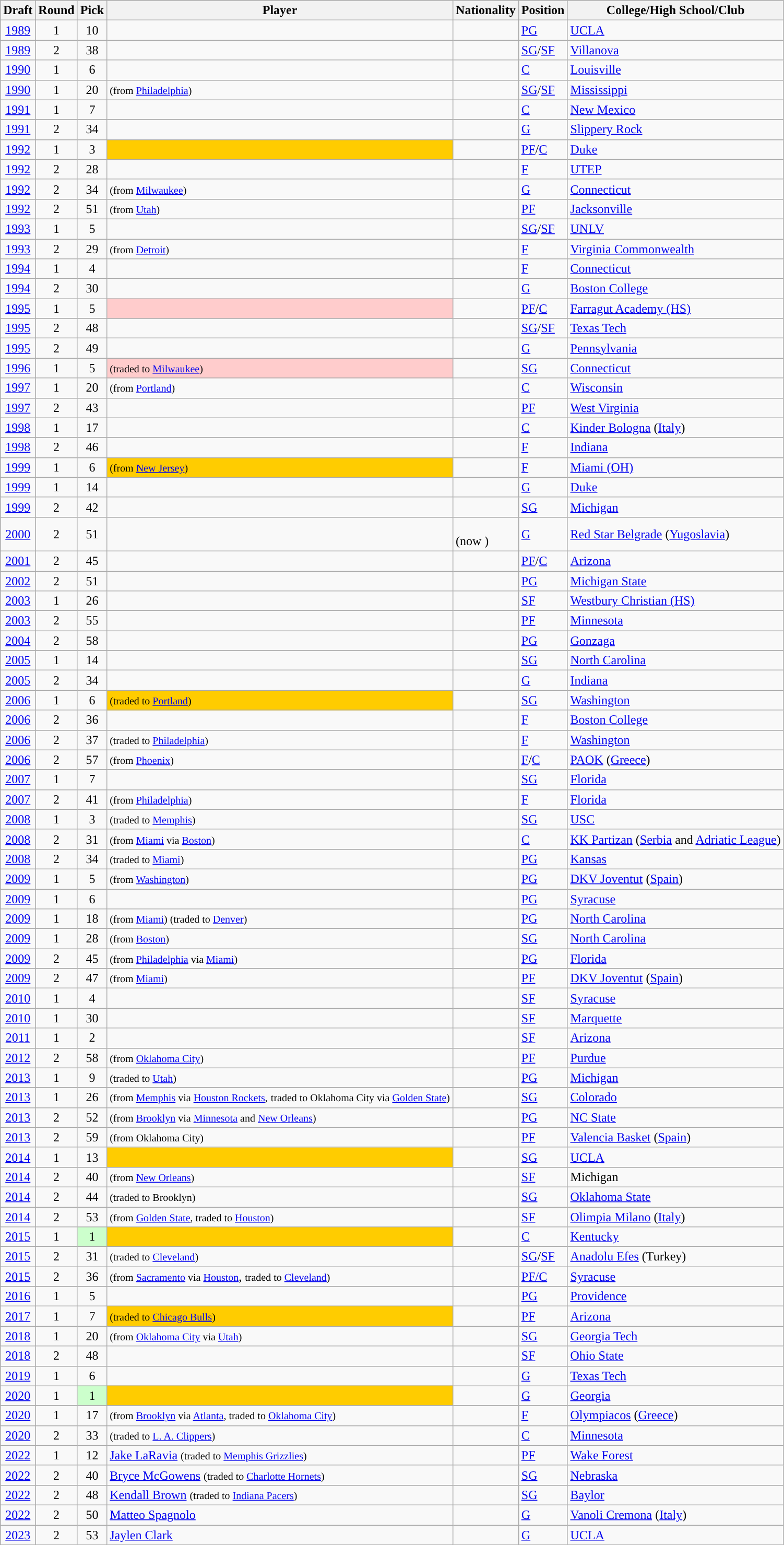<table class="wikitable sortable">
<tr>
<th>Draft</th>
<th>Round</th>
<th>Pick</th>
<th>Player</th>
<th>Nationality</th>
<th>Position</th>
<th>College/High School/Club</th>
</tr>
<tr>
<td align="center"><a href='#'>1989</a></td>
<td align="center">1</td>
<td align="center">10</td>
<td></td>
<td></td>
<td><a href='#'>PG</a></td>
<td><a href='#'>UCLA</a></td>
</tr>
<tr>
<td align="center"><a href='#'>1989</a></td>
<td align="center">2</td>
<td align="center">38</td>
<td></td>
<td></td>
<td><a href='#'>SG</a>/<a href='#'>SF</a></td>
<td><a href='#'>Villanova</a></td>
</tr>
<tr>
<td align="center"><a href='#'>1990</a></td>
<td align="center">1</td>
<td align="center">6</td>
<td></td>
<td></td>
<td><a href='#'>C</a></td>
<td><a href='#'>Louisville</a></td>
</tr>
<tr>
<td align="center"><a href='#'>1990</a></td>
<td align="center">1</td>
<td align="center">20</td>
<td> <small>(from <a href='#'>Philadelphia</a>)</small></td>
<td></td>
<td><a href='#'>SG</a>/<a href='#'>SF</a></td>
<td><a href='#'>Mississippi</a></td>
</tr>
<tr>
<td align="center"><a href='#'>1991</a></td>
<td align="center">1</td>
<td align="center">7</td>
<td></td>
<td></td>
<td><a href='#'>C</a></td>
<td><a href='#'>New Mexico</a></td>
</tr>
<tr>
<td align="center"><a href='#'>1991</a></td>
<td align="center">2</td>
<td align="center">34</td>
<td></td>
<td></td>
<td><a href='#'>G</a></td>
<td><a href='#'>Slippery Rock</a></td>
</tr>
<tr>
<td align="center"><a href='#'>1992</a></td>
<td align="center">1</td>
<td align="center">3</td>
<td bgcolor="FFCC00"></td>
<td></td>
<td><a href='#'>PF</a>/<a href='#'>C</a></td>
<td><a href='#'>Duke</a></td>
</tr>
<tr>
<td align="center"><a href='#'>1992</a></td>
<td align="center">2</td>
<td align="center">28</td>
<td></td>
<td></td>
<td><a href='#'>F</a></td>
<td><a href='#'>UTEP</a></td>
</tr>
<tr>
<td align="center"><a href='#'>1992</a></td>
<td align="center">2</td>
<td align="center">34</td>
<td> <small>(from <a href='#'>Milwaukee</a>)</small></td>
<td></td>
<td><a href='#'>G</a></td>
<td><a href='#'>Connecticut</a></td>
</tr>
<tr>
<td align="center"><a href='#'>1992</a></td>
<td align="center">2</td>
<td align="center">51</td>
<td> <small>(from <a href='#'>Utah</a>)</small></td>
<td></td>
<td><a href='#'>PF</a></td>
<td><a href='#'>Jacksonville</a></td>
</tr>
<tr>
<td align="center"><a href='#'>1993</a></td>
<td align="center">1</td>
<td align="center">5</td>
<td></td>
<td></td>
<td><a href='#'>SG</a>/<a href='#'>SF</a></td>
<td><a href='#'>UNLV</a></td>
</tr>
<tr>
<td align="center"><a href='#'>1993</a></td>
<td align="center">2</td>
<td align="center">29</td>
<td> <small>(from <a href='#'>Detroit</a>)</small></td>
<td></td>
<td><a href='#'>F</a></td>
<td><a href='#'>Virginia Commonwealth</a></td>
</tr>
<tr>
<td align="center"><a href='#'>1994</a></td>
<td align="center">1</td>
<td align="center">4</td>
<td></td>
<td></td>
<td><a href='#'>F</a></td>
<td><a href='#'>Connecticut</a></td>
</tr>
<tr>
<td align="center"><a href='#'>1994</a></td>
<td align="center">2</td>
<td align="center">30</td>
<td></td>
<td></td>
<td><a href='#'>G</a></td>
<td><a href='#'>Boston College</a></td>
</tr>
<tr>
<td align="center"><a href='#'>1995</a></td>
<td align="center">1</td>
<td align="center">5</td>
<td bgcolor="#FFCCCC"></td>
<td></td>
<td><a href='#'>PF</a>/<a href='#'>C</a></td>
<td><a href='#'>Farragut Academy (HS)</a></td>
</tr>
<tr>
<td align="center"><a href='#'>1995</a></td>
<td align="center">2</td>
<td align="center">48</td>
<td></td>
<td></td>
<td><a href='#'>SG</a>/<a href='#'>SF</a></td>
<td><a href='#'>Texas Tech</a></td>
</tr>
<tr>
<td align="center"><a href='#'>1995</a></td>
<td align="center">2</td>
<td align="center">49</td>
<td></td>
<td></td>
<td><a href='#'>G</a></td>
<td><a href='#'>Pennsylvania</a></td>
</tr>
<tr>
<td align="center"><a href='#'>1996</a></td>
<td align="center">1</td>
<td align="center">5</td>
<td bgcolor="#FFCCCC"> <small>(traded to <a href='#'>Milwaukee</a>)</small></td>
<td></td>
<td><a href='#'>SG</a></td>
<td><a href='#'>Connecticut</a></td>
</tr>
<tr>
<td align="center"><a href='#'>1997</a></td>
<td align="center">1</td>
<td align="center">20</td>
<td> <small>(from <a href='#'>Portland</a>)</small></td>
<td></td>
<td><a href='#'>C</a></td>
<td><a href='#'>Wisconsin</a></td>
</tr>
<tr>
<td align="center"><a href='#'>1997</a></td>
<td align="center">2</td>
<td align="center">43</td>
<td></td>
<td></td>
<td><a href='#'>PF</a></td>
<td><a href='#'>West Virginia</a></td>
</tr>
<tr>
<td align="center"><a href='#'>1998</a></td>
<td align="center">1</td>
<td align="center">17</td>
<td></td>
<td></td>
<td><a href='#'>C</a></td>
<td><a href='#'>Kinder Bologna</a> (<a href='#'>Italy</a>)</td>
</tr>
<tr>
<td align="center"><a href='#'>1998</a></td>
<td align="center">2</td>
<td align="center">46</td>
<td></td>
<td></td>
<td><a href='#'>F</a></td>
<td><a href='#'>Indiana</a></td>
</tr>
<tr>
<td align="center"><a href='#'>1999</a></td>
<td align="center">1</td>
<td align="center">6</td>
<td bgcolor="FFCC00"> <small>(from <a href='#'>New Jersey</a>)</small></td>
<td></td>
<td><a href='#'>F</a></td>
<td><a href='#'>Miami (OH)</a></td>
</tr>
<tr>
<td align="center"><a href='#'>1999</a></td>
<td align="center">1</td>
<td align="center">14</td>
<td></td>
<td></td>
<td><a href='#'>G</a></td>
<td><a href='#'>Duke</a></td>
</tr>
<tr>
<td align="center"><a href='#'>1999</a></td>
<td align="center">2</td>
<td align="center">42</td>
<td></td>
<td></td>
<td><a href='#'>SG</a></td>
<td><a href='#'>Michigan</a></td>
</tr>
<tr>
<td align="center"><a href='#'>2000</a></td>
<td align="center">2</td>
<td align="center">51</td>
<td></td>
<td><br>(now )</td>
<td><a href='#'>G</a></td>
<td><a href='#'>Red Star Belgrade</a> (<a href='#'>Yugoslavia</a>)</td>
</tr>
<tr>
<td align="center"><a href='#'>2001</a></td>
<td align="center">2</td>
<td align="center">45</td>
<td></td>
<td></td>
<td><a href='#'>PF</a>/<a href='#'>C</a></td>
<td><a href='#'>Arizona</a></td>
</tr>
<tr>
<td align="center"><a href='#'>2002</a></td>
<td align="center">2</td>
<td align="center">51</td>
<td></td>
<td></td>
<td><a href='#'>PG</a></td>
<td><a href='#'>Michigan State</a></td>
</tr>
<tr>
<td align="center"><a href='#'>2003</a></td>
<td align="center">1</td>
<td align="center">26</td>
<td></td>
<td></td>
<td><a href='#'>SF</a></td>
<td><a href='#'>Westbury Christian (HS)</a></td>
</tr>
<tr>
<td align="center"><a href='#'>2003</a></td>
<td align="center">2</td>
<td align="center">55</td>
<td></td>
<td></td>
<td><a href='#'>PF</a></td>
<td><a href='#'>Minnesota</a></td>
</tr>
<tr>
<td align="center"><a href='#'>2004</a></td>
<td align="center">2</td>
<td align="center">58</td>
<td></td>
<td></td>
<td><a href='#'>PG</a></td>
<td><a href='#'>Gonzaga</a></td>
</tr>
<tr>
<td align="center"><a href='#'>2005</a></td>
<td align="center">1</td>
<td align="center">14</td>
<td></td>
<td></td>
<td><a href='#'>SG</a></td>
<td><a href='#'>North Carolina</a></td>
</tr>
<tr>
<td align="center"><a href='#'>2005</a></td>
<td align="center">2</td>
<td align="center">34</td>
<td></td>
<td></td>
<td><a href='#'>G</a></td>
<td><a href='#'>Indiana</a></td>
</tr>
<tr>
<td align="center"><a href='#'>2006</a></td>
<td align="center">1</td>
<td align="center">6</td>
<td bgcolor="FFCC00"> <small>(traded to <a href='#'>Portland</a>)</small></td>
<td></td>
<td><a href='#'>SG</a></td>
<td><a href='#'>Washington</a></td>
</tr>
<tr>
<td align="center"><a href='#'>2006</a></td>
<td align="center">2</td>
<td align="center">36</td>
<td></td>
<td></td>
<td><a href='#'>F</a></td>
<td><a href='#'>Boston College</a></td>
</tr>
<tr>
<td align="center"><a href='#'>2006</a></td>
<td align="center">2</td>
<td align="center">37</td>
<td> <small>(traded to <a href='#'>Philadelphia</a>)</small></td>
<td></td>
<td><a href='#'>F</a></td>
<td><a href='#'>Washington</a></td>
</tr>
<tr>
<td align="center"><a href='#'>2006</a></td>
<td align="center">2</td>
<td align="center">57</td>
<td> <small>(from <a href='#'>Phoenix</a>)</small></td>
<td></td>
<td><a href='#'>F</a>/<a href='#'>C</a></td>
<td><a href='#'>PAOK</a> (<a href='#'>Greece</a>)</td>
</tr>
<tr>
<td align="center"><a href='#'>2007</a></td>
<td align="center">1</td>
<td align="center">7</td>
<td></td>
<td></td>
<td><a href='#'>SG</a></td>
<td><a href='#'>Florida</a></td>
</tr>
<tr>
<td align="center"><a href='#'>2007</a></td>
<td align="center">2</td>
<td align="center">41</td>
<td> <small>(from <a href='#'>Philadelphia</a>)</small></td>
<td></td>
<td><a href='#'>F</a></td>
<td><a href='#'>Florida</a></td>
</tr>
<tr>
<td align="center"><a href='#'>2008</a></td>
<td align="center">1</td>
<td align="center">3</td>
<td> <small>(traded to <a href='#'>Memphis</a>)</small></td>
<td></td>
<td><a href='#'>SG</a></td>
<td><a href='#'>USC</a></td>
</tr>
<tr>
<td align="center"><a href='#'>2008</a></td>
<td align="center">2</td>
<td align="center">31</td>
<td> <small>(from <a href='#'>Miami</a> via <a href='#'>Boston</a>)</small></td>
<td></td>
<td><a href='#'>C</a></td>
<td><a href='#'>KK Partizan</a> (<a href='#'>Serbia</a> and <a href='#'>Adriatic League</a>)</td>
</tr>
<tr>
<td align="center"><a href='#'>2008</a></td>
<td align="center">2</td>
<td align="center">34</td>
<td> <small>(traded to <a href='#'>Miami</a>)</small></td>
<td></td>
<td><a href='#'>PG</a></td>
<td><a href='#'>Kansas</a></td>
</tr>
<tr>
<td align="center"><a href='#'>2009</a></td>
<td align="center">1</td>
<td align="center">5</td>
<td> <small>(from <a href='#'>Washington</a>)</small></td>
<td></td>
<td><a href='#'>PG</a></td>
<td><a href='#'>DKV Joventut</a> (<a href='#'>Spain</a>)</td>
</tr>
<tr>
<td align="center"><a href='#'>2009</a></td>
<td align="center">1</td>
<td align="center">6</td>
<td></td>
<td></td>
<td><a href='#'>PG</a></td>
<td><a href='#'>Syracuse</a></td>
</tr>
<tr>
<td align="center"><a href='#'>2009</a></td>
<td align="center">1</td>
<td align="center">18</td>
<td> <small>(from <a href='#'>Miami</a>) (traded to <a href='#'>Denver</a>)</small></td>
<td></td>
<td><a href='#'>PG</a></td>
<td><a href='#'>North Carolina</a></td>
</tr>
<tr>
<td align="center"><a href='#'>2009</a></td>
<td align="center">1</td>
<td align="center">28</td>
<td> <small>(from <a href='#'>Boston</a>)</small></td>
<td></td>
<td><a href='#'>SG</a></td>
<td><a href='#'>North Carolina</a></td>
</tr>
<tr>
<td align="center"><a href='#'>2009</a></td>
<td align="center">2</td>
<td align="center">45</td>
<td> <small>(from <a href='#'>Philadelphia</a> via <a href='#'>Miami</a>)</small></td>
<td></td>
<td><a href='#'>PG</a></td>
<td><a href='#'>Florida</a></td>
</tr>
<tr>
<td align="center"><a href='#'>2009</a></td>
<td align="center">2</td>
<td align="center">47</td>
<td> <small>(from <a href='#'>Miami</a>)</small></td>
<td></td>
<td><a href='#'>PF</a></td>
<td><a href='#'>DKV Joventut</a> (<a href='#'>Spain</a>)</td>
</tr>
<tr>
<td align="center"><a href='#'>2010</a></td>
<td align="center">1</td>
<td align="center">4</td>
<td></td>
<td></td>
<td><a href='#'>SF</a></td>
<td><a href='#'>Syracuse</a></td>
</tr>
<tr>
<td align="center"><a href='#'>2010</a></td>
<td align="center">1</td>
<td align="center">30</td>
<td></td>
<td></td>
<td><a href='#'>SF</a></td>
<td><a href='#'>Marquette</a></td>
</tr>
<tr>
<td align="center"><a href='#'>2011</a></td>
<td align="center">1</td>
<td align="center">2</td>
<td></td>
<td></td>
<td><a href='#'>SF</a></td>
<td><a href='#'>Arizona</a></td>
</tr>
<tr>
<td align="center"><a href='#'>2012</a></td>
<td align="center">2</td>
<td align="center">58</td>
<td> <small>(from <a href='#'>Oklahoma City</a>)</small></td>
<td></td>
<td><a href='#'>PF</a></td>
<td><a href='#'>Purdue</a></td>
</tr>
<tr>
<td align="center"><a href='#'>2013</a></td>
<td align="center">1</td>
<td align="center">9</td>
<td> <small>(traded to <a href='#'>Utah</a>)</small></td>
<td></td>
<td><a href='#'>PG</a></td>
<td><a href='#'>Michigan</a></td>
</tr>
<tr>
<td align="center"><a href='#'>2013</a></td>
<td align="center">1</td>
<td align="center">26</td>
<td> <small>(from <a href='#'>Memphis</a> via <a href='#'>Houston Rockets</a>,</small> <small>traded to Oklahoma City via <a href='#'>Golden State</a>)</small></td>
<td></td>
<td><a href='#'>SG</a></td>
<td><a href='#'>Colorado</a></td>
</tr>
<tr>
<td align="center"><a href='#'>2013</a></td>
<td align="center">2</td>
<td align="center">52</td>
<td> <small>(from <a href='#'>Brooklyn</a> via <a href='#'>Minnesota</a> and <a href='#'>New Orleans</a>)</small></td>
<td></td>
<td><a href='#'>PG</a></td>
<td><a href='#'>NC State</a></td>
</tr>
<tr>
<td align="center"><a href='#'>2013</a></td>
<td align="center">2</td>
<td align="center">59</td>
<td> <small>(from Oklahoma City)</small></td>
<td></td>
<td><a href='#'>PF</a></td>
<td><a href='#'>Valencia Basket</a> (<a href='#'>Spain</a>)</td>
</tr>
<tr>
<td align="center"><a href='#'>2014</a></td>
<td align="center">1</td>
<td align="center">13</td>
<td bgcolor="FFCC00"></td>
<td></td>
<td><a href='#'>SG</a></td>
<td><a href='#'>UCLA</a></td>
</tr>
<tr>
<td align="center"><a href='#'>2014</a></td>
<td align="center">2</td>
<td align="center">40</td>
<td> <small>(from <a href='#'>New Orleans</a>)</small></td>
<td></td>
<td><a href='#'>SF</a></td>
<td>Michigan</td>
</tr>
<tr>
<td align="center"><a href='#'>2014</a></td>
<td align="center">2</td>
<td align="center">44</td>
<td> <small>(traded to Brooklyn)</small></td>
<td></td>
<td><a href='#'>SG</a></td>
<td><a href='#'>Oklahoma State</a></td>
</tr>
<tr>
<td align="center"><a href='#'>2014</a></td>
<td align="center">2</td>
<td align="center">53</td>
<td> <small>(from <a href='#'>Golden State</a></small><small>, traded to <a href='#'>Houston</a>)</small></td>
<td></td>
<td><a href='#'>SF</a></td>
<td><a href='#'>Olimpia Milano</a> (<a href='#'>Italy</a>)</td>
</tr>
<tr>
<td align=center><a href='#'>2015</a></td>
<td align=center>1</td>
<td align=center bgcolor="#CCFFCC">1</td>
<td bgcolor="FFCC00"></td>
<td><br></td>
<td><a href='#'>C</a></td>
<td><a href='#'>Kentucky</a></td>
</tr>
<tr>
<td align=center><a href='#'>2015</a></td>
<td align=center>2</td>
<td align=center>31</td>
<td> <small>(traded to <a href='#'>Cleveland</a>)</small></td>
<td></td>
<td><a href='#'>SG</a>/<a href='#'>SF</a></td>
<td><a href='#'>Anadolu Efes</a> (Turkey)</td>
</tr>
<tr>
<td align=center><a href='#'>2015</a></td>
<td align=center>2</td>
<td align=center>36</td>
<td> <small>(from <a href='#'>Sacramento</a> via <a href='#'>Houston</a></small>, <small>traded to <a href='#'>Cleveland</a>)</small></td>
<td></td>
<td><a href='#'>PF/C</a></td>
<td><a href='#'>Syracuse</a></td>
</tr>
<tr>
<td align=center><a href='#'>2016</a></td>
<td align=center>1</td>
<td align=center>5</td>
<td></td>
<td></td>
<td><a href='#'>PG</a></td>
<td><a href='#'>Providence</a></td>
</tr>
<tr>
<td align=center><a href='#'>2017</a></td>
<td align=center>1</td>
<td align=center>7</td>
<td bgcolor="FFCC00"> <small>(traded to <a href='#'>Chicago Bulls</a>)</small></td>
<td></td>
<td><a href='#'>PF</a></td>
<td><a href='#'>Arizona</a></td>
</tr>
<tr>
<td align=center><a href='#'>2018</a></td>
<td align=center>1</td>
<td align=center>20</td>
<td> <small>(from <a href='#'>Oklahoma City</a> via <a href='#'>Utah</a>)</small></td>
<td><br></td>
<td><a href='#'>SG</a></td>
<td><a href='#'>Georgia Tech</a></td>
</tr>
<tr>
<td align=center><a href='#'>2018</a></td>
<td align=center>2</td>
<td align=center>48</td>
<td></td>
<td></td>
<td><a href='#'>SF</a></td>
<td><a href='#'>Ohio State</a></td>
</tr>
<tr>
<td align=center><a href='#'>2019</a></td>
<td align=center>1</td>
<td align=center>6</td>
<td></td>
<td></td>
<td><a href='#'>G</a></td>
<td><a href='#'>Texas Tech</a></td>
</tr>
<tr>
<td align=center><a href='#'>2020</a></td>
<td align=center>1</td>
<td align=center bgcolor="#CCFFCC">1</td>
<td bgcolor="FFCC00"></td>
<td></td>
<td><a href='#'>G</a></td>
<td><a href='#'>Georgia</a></td>
</tr>
<tr>
<td align=center><a href='#'>2020</a></td>
<td align=center>1</td>
<td align=center>17</td>
<td> <small>(from <a href='#'>Brooklyn</a> via <a href='#'>Atlanta</a>, traded to <a href='#'>Oklahoma City</a>)</small></td>
<td></td>
<td><a href='#'>F</a></td>
<td><a href='#'>Olympiacos</a> (<a href='#'>Greece</a>)</td>
</tr>
<tr>
<td align=center><a href='#'>2020</a></td>
<td align=center>2</td>
<td align=center>33</td>
<td> <small>(traded to <a href='#'>L. A. Clippers</a>)</small></td>
<td></td>
<td><a href='#'>C</a></td>
<td><a href='#'>Minnesota</a></td>
</tr>
<tr>
<td align=center><a href='#'>2022</a></td>
<td align=center>1</td>
<td align=center>12</td>
<td><a href='#'>Jake LaRavia</a> <small>(traded to <a href='#'>Memphis Grizzlies</a>)</small></td>
<td></td>
<td><a href='#'>PF</a></td>
<td><a href='#'>Wake Forest</a></td>
</tr>
<tr>
<td align=center><a href='#'>2022</a></td>
<td align=center>2</td>
<td align=center>40</td>
<td><a href='#'>Bryce McGowens</a> <small>(traded to <a href='#'>Charlotte Hornets</a>)</small></td>
<td></td>
<td><a href='#'>SG</a></td>
<td><a href='#'>Nebraska</a></td>
</tr>
<tr>
<td align=center><a href='#'>2022</a></td>
<td align=center>2</td>
<td align=center>48</td>
<td><a href='#'>Kendall Brown</a> <small>(traded to <a href='#'>Indiana Pacers</a>)</small></td>
<td></td>
<td><a href='#'>SG</a></td>
<td><a href='#'>Baylor</a></td>
</tr>
<tr>
<td align=center><a href='#'>2022</a></td>
<td align=center>2</td>
<td align=center>50</td>
<td><a href='#'>Matteo Spagnolo</a></td>
<td></td>
<td><a href='#'>G</a></td>
<td><a href='#'>Vanoli Cremona</a> (<a href='#'>Italy</a>)</td>
</tr>
<tr>
<td align=center><a href='#'>2023</a></td>
<td align=center>2</td>
<td align=center>53</td>
<td><a href='#'>Jaylen Clark</a></td>
<td></td>
<td><a href='#'>G</a></td>
<td><a href='#'>UCLA</a></td>
</tr>
</table>
